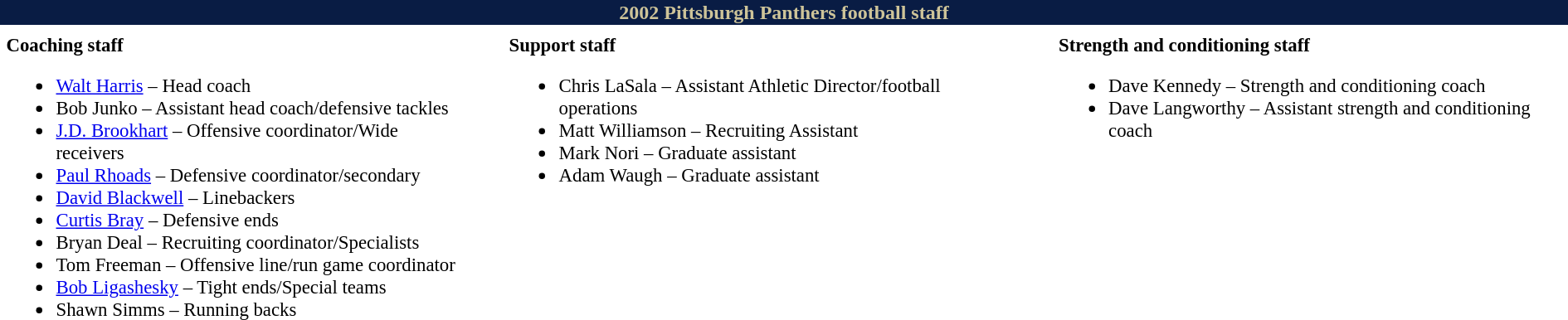<table class="toccolours" style="text-align: left;">
<tr>
<th colspan="10" style="background:#091C44; color:#CEC499; text-align: center;"><strong>2002 Pittsburgh Panthers football staff</strong></th>
</tr>
<tr>
<td colspan="10" align="right"></td>
</tr>
<tr>
<td valign="top"></td>
<td style="font-size: 95%;" valign="top"><strong>Coaching staff</strong><br><ul><li><a href='#'>Walt Harris</a> – Head coach</li><li>Bob Junko – Assistant head coach/defensive tackles</li><li><a href='#'>J.D. Brookhart</a> – Offensive coordinator/Wide receivers</li><li><a href='#'>Paul Rhoads</a> – Defensive coordinator/secondary</li><li><a href='#'>David Blackwell</a> – Linebackers</li><li><a href='#'>Curtis Bray</a> – Defensive ends</li><li>Bryan Deal – Recruiting coordinator/Specialists</li><li>Tom Freeman – Offensive line/run game coordinator</li><li><a href='#'>Bob Ligashesky</a> – Tight ends/Special teams</li><li>Shawn Simms – Running backs</li></ul></td>
<td width="25"> </td>
<td valign="top"></td>
<td style="font-size: 95%;" valign="top"><strong>Support staff</strong><br><ul><li>Chris LaSala – Assistant Athletic Director/football operations</li><li>Matt Williamson – Recruiting Assistant</li><li>Mark Nori – Graduate assistant</li><li>Adam Waugh – Graduate assistant</li></ul></td>
<td width="25"> </td>
<td valign="top"></td>
<td style="font-size: 95%;" valign="top"><strong>Strength and conditioning staff</strong><br><ul><li>Dave Kennedy – Strength and conditioning coach</li><li>Dave Langworthy – Assistant strength and conditioning coach</li></ul></td>
</tr>
</table>
